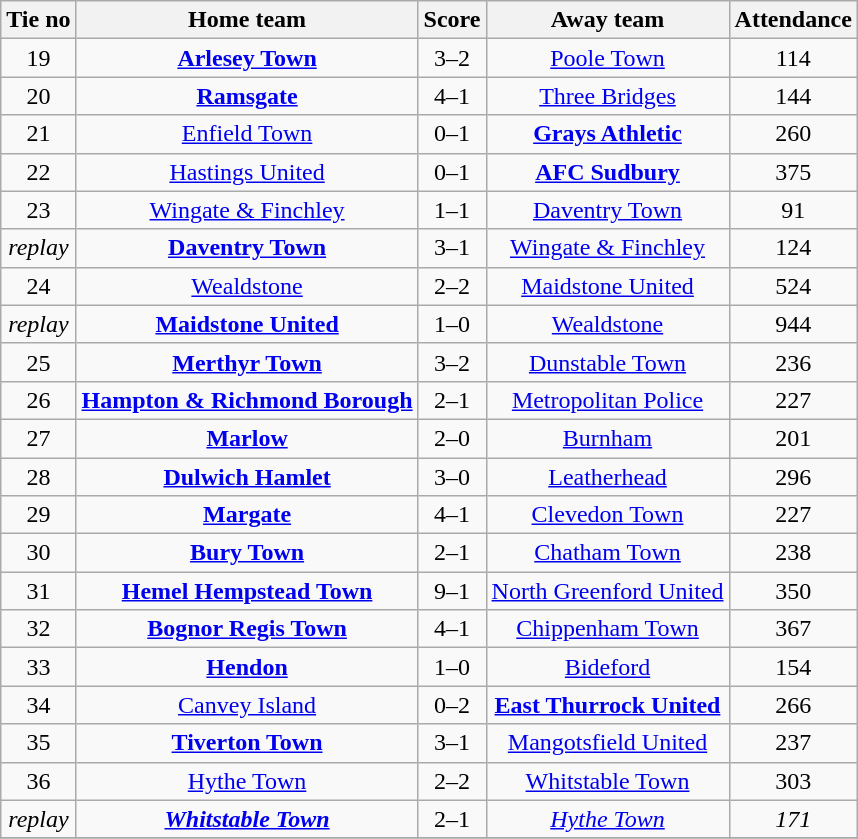<table class="wikitable" style="text-align:center">
<tr>
<th>Tie no</th>
<th>Home team</th>
<th>Score</th>
<th>Away team</th>
<th>Attendance</th>
</tr>
<tr>
<td>19</td>
<td><strong><a href='#'>Arlesey Town</a></strong></td>
<td>3–2</td>
<td><a href='#'>Poole Town</a></td>
<td>114</td>
</tr>
<tr>
<td>20</td>
<td><strong><a href='#'>Ramsgate</a></strong></td>
<td>4–1</td>
<td><a href='#'>Three Bridges</a></td>
<td>144</td>
</tr>
<tr>
<td>21</td>
<td><a href='#'>Enfield Town</a></td>
<td>0–1</td>
<td><strong><a href='#'>Grays Athletic</a></strong></td>
<td>260</td>
</tr>
<tr>
<td>22</td>
<td><a href='#'>Hastings United</a></td>
<td>0–1</td>
<td><strong><a href='#'>AFC Sudbury</a></strong></td>
<td>375</td>
</tr>
<tr>
<td>23</td>
<td><a href='#'>Wingate & Finchley</a></td>
<td>1–1</td>
<td><a href='#'>Daventry Town</a></td>
<td>91</td>
</tr>
<tr>
<td><em>replay</em></td>
<td><strong><a href='#'>Daventry Town</a></strong></td>
<td>3–1</td>
<td><a href='#'>Wingate & Finchley</a></td>
<td>124</td>
</tr>
<tr>
<td>24</td>
<td><a href='#'>Wealdstone</a></td>
<td>2–2</td>
<td><a href='#'>Maidstone United</a></td>
<td>524</td>
</tr>
<tr>
<td><em>replay</em></td>
<td><strong><a href='#'>Maidstone United</a></strong></td>
<td>1–0</td>
<td><a href='#'>Wealdstone</a></td>
<td>944</td>
</tr>
<tr>
<td>25</td>
<td><strong><a href='#'>Merthyr Town</a></strong></td>
<td>3–2</td>
<td><a href='#'>Dunstable Town</a></td>
<td>236</td>
</tr>
<tr>
<td>26</td>
<td><strong><a href='#'>Hampton & Richmond Borough</a></strong></td>
<td>2–1</td>
<td><a href='#'>Metropolitan Police</a></td>
<td>227</td>
</tr>
<tr>
<td>27</td>
<td><strong><a href='#'>Marlow</a></strong></td>
<td>2–0</td>
<td><a href='#'>Burnham</a></td>
<td>201</td>
</tr>
<tr>
<td>28</td>
<td><strong><a href='#'>Dulwich Hamlet</a></strong></td>
<td>3–0</td>
<td><a href='#'>Leatherhead</a></td>
<td>296</td>
</tr>
<tr>
<td>29</td>
<td><strong><a href='#'>Margate</a></strong></td>
<td>4–1</td>
<td><a href='#'>Clevedon Town</a></td>
<td>227</td>
</tr>
<tr>
<td>30</td>
<td><strong><a href='#'>Bury Town</a></strong></td>
<td>2–1</td>
<td><a href='#'>Chatham Town</a></td>
<td>238</td>
</tr>
<tr>
<td>31</td>
<td><strong><a href='#'>Hemel Hempstead Town</a></strong></td>
<td>9–1</td>
<td><a href='#'>North Greenford United</a></td>
<td>350</td>
</tr>
<tr>
<td>32</td>
<td><strong><a href='#'>Bognor Regis Town</a></strong></td>
<td>4–1</td>
<td><a href='#'>Chippenham Town</a></td>
<td>367</td>
</tr>
<tr>
<td>33</td>
<td><strong><a href='#'>Hendon</a></strong></td>
<td>1–0</td>
<td><a href='#'>Bideford</a></td>
<td>154</td>
</tr>
<tr>
<td>34</td>
<td><a href='#'>Canvey Island</a></td>
<td>0–2</td>
<td><strong><a href='#'>East Thurrock United</a></strong></td>
<td>266</td>
</tr>
<tr>
<td>35</td>
<td><strong><a href='#'>Tiverton Town</a></strong></td>
<td>3–1</td>
<td><a href='#'>Mangotsfield United</a></td>
<td>237</td>
</tr>
<tr>
<td>36</td>
<td><a href='#'>Hythe Town</a></td>
<td>2–2</td>
<td><a href='#'>Whitstable Town</a></td>
<td>303</td>
</tr>
<tr>
<td><em>replay</em></td>
<td><strong><em><a href='#'>Whitstable Town</a></em></strong></td>
<td>2–1</td>
<td><em><a href='#'>Hythe Town</a></em></td>
<td><em>171</em></td>
</tr>
<tr>
</tr>
</table>
